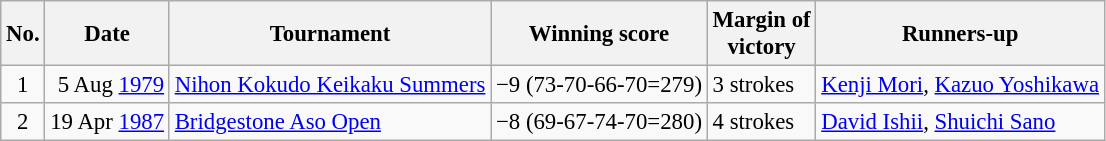<table class="wikitable" style="font-size:95%;">
<tr>
<th>No.</th>
<th>Date</th>
<th>Tournament</th>
<th>Winning score</th>
<th>Margin of<br>victory</th>
<th>Runners-up</th>
</tr>
<tr>
<td align=center>1</td>
<td align=right>5 Aug <a href='#'>1979</a></td>
<td><a href='#'>Nihon Kokudo Keikaku Summers</a></td>
<td>−9 (73-70-66-70=279)</td>
<td>3 strokes</td>
<td> <a href='#'>Kenji Mori</a>,  <a href='#'>Kazuo Yoshikawa</a></td>
</tr>
<tr>
<td align=center>2</td>
<td align=right>19 Apr <a href='#'>1987</a></td>
<td><a href='#'>Bridgestone Aso Open</a></td>
<td>−8 (69-67-74-70=280)</td>
<td>4 strokes</td>
<td> <a href='#'>David Ishii</a>,  <a href='#'>Shuichi Sano</a></td>
</tr>
</table>
